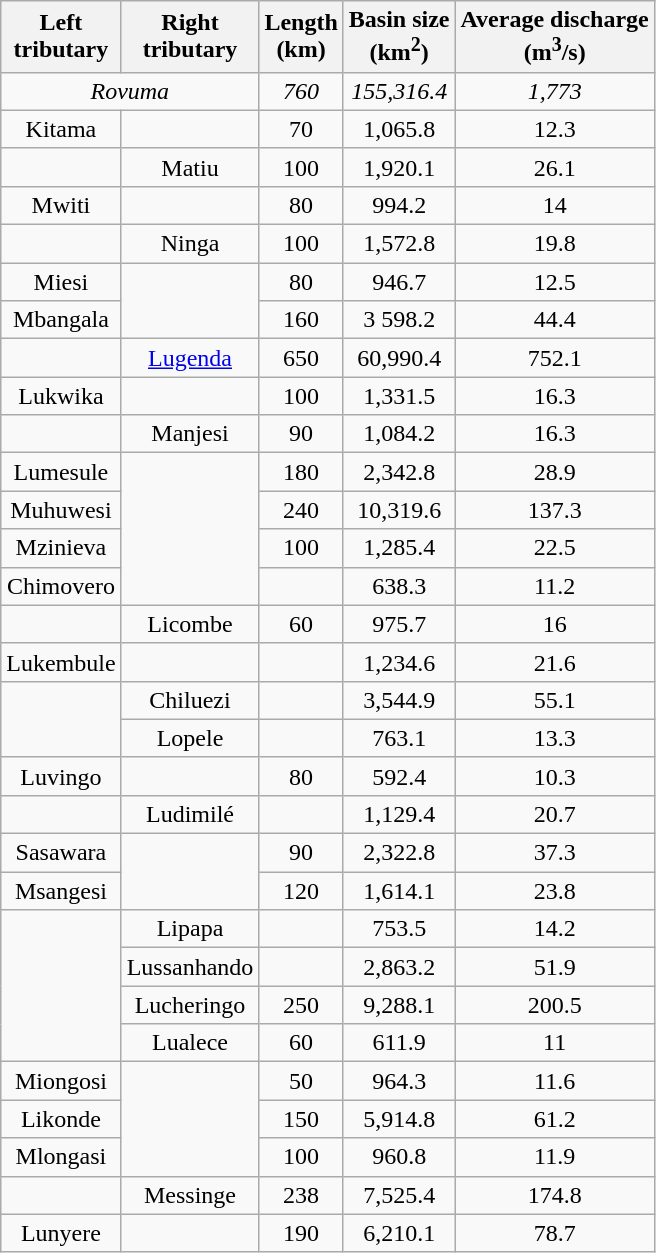<table class="wikitable" style="text-align:center;">
<tr>
<th>Left<br>tributary</th>
<th>Right<br>tributary</th>
<th>Length<br>(km)</th>
<th>Basin size<br>(km<sup>2</sup>)</th>
<th>Average discharge<br>(m<sup>3</sup>/s)</th>
</tr>
<tr>
<td colspan="2"><em>Rovuma</em></td>
<td><em>760</em></td>
<td><em>155,316.4</em></td>
<td><em>1,773</em></td>
</tr>
<tr>
<td>Kitama</td>
<td></td>
<td>70</td>
<td>1,065.8</td>
<td>12.3</td>
</tr>
<tr>
<td></td>
<td>Matiu</td>
<td>100</td>
<td>1,920.1</td>
<td>26.1</td>
</tr>
<tr>
<td>Mwiti</td>
<td></td>
<td>80</td>
<td>994.2</td>
<td>14</td>
</tr>
<tr>
<td></td>
<td>Ninga</td>
<td>100</td>
<td>1,572.8</td>
<td>19.8</td>
</tr>
<tr>
<td>Miesi</td>
<td rowspan="2"></td>
<td>80</td>
<td>946.7</td>
<td>12.5</td>
</tr>
<tr>
<td>Mbangala</td>
<td>160</td>
<td>3 598.2</td>
<td>44.4</td>
</tr>
<tr>
<td></td>
<td><a href='#'>Lugenda</a></td>
<td>650</td>
<td>60,990.4</td>
<td>752.1</td>
</tr>
<tr>
<td>Lukwika</td>
<td></td>
<td>100</td>
<td>1,331.5</td>
<td>16.3</td>
</tr>
<tr>
<td></td>
<td>Manjesi</td>
<td>90</td>
<td>1,084.2</td>
<td>16.3</td>
</tr>
<tr>
<td>Lumesule</td>
<td rowspan="4"></td>
<td>180</td>
<td>2,342.8</td>
<td>28.9</td>
</tr>
<tr>
<td>Muhuwesi</td>
<td>240</td>
<td>10,319.6</td>
<td>137.3</td>
</tr>
<tr>
<td>Mzinieva</td>
<td>100</td>
<td>1,285.4</td>
<td>22.5</td>
</tr>
<tr>
<td>Chimovero</td>
<td></td>
<td>638.3</td>
<td>11.2</td>
</tr>
<tr>
<td></td>
<td>Licombe</td>
<td>60</td>
<td>975.7</td>
<td>16</td>
</tr>
<tr>
<td>Lukembule</td>
<td></td>
<td></td>
<td>1,234.6</td>
<td>21.6</td>
</tr>
<tr>
<td rowspan="2"></td>
<td>Chiluezi</td>
<td></td>
<td>3,544.9</td>
<td>55.1</td>
</tr>
<tr>
<td>Lopele</td>
<td></td>
<td>763.1</td>
<td>13.3</td>
</tr>
<tr>
<td>Luvingo</td>
<td></td>
<td>80</td>
<td>592.4</td>
<td>10.3</td>
</tr>
<tr>
<td></td>
<td>Ludimilé</td>
<td></td>
<td>1,129.4</td>
<td>20.7</td>
</tr>
<tr>
<td>Sasawara</td>
<td rowspan="2"></td>
<td>90</td>
<td>2,322.8</td>
<td>37.3</td>
</tr>
<tr>
<td>Msangesi</td>
<td>120</td>
<td>1,614.1</td>
<td>23.8</td>
</tr>
<tr>
<td rowspan="4"></td>
<td>Lipapa</td>
<td></td>
<td>753.5</td>
<td>14.2</td>
</tr>
<tr>
<td>Lussanhando</td>
<td></td>
<td>2,863.2</td>
<td>51.9</td>
</tr>
<tr>
<td>Lucheringo</td>
<td>250</td>
<td>9,288.1</td>
<td>200.5</td>
</tr>
<tr>
<td>Lualece</td>
<td>60</td>
<td>611.9</td>
<td>11</td>
</tr>
<tr>
<td>Miongosi</td>
<td rowspan="3"></td>
<td>50</td>
<td>964.3</td>
<td>11.6</td>
</tr>
<tr>
<td>Likonde</td>
<td>150</td>
<td>5,914.8</td>
<td>61.2</td>
</tr>
<tr>
<td>Mlongasi</td>
<td>100</td>
<td>960.8</td>
<td>11.9</td>
</tr>
<tr>
<td></td>
<td>Messinge</td>
<td>238</td>
<td>7,525.4</td>
<td>174.8</td>
</tr>
<tr>
<td>Lunyere</td>
<td></td>
<td>190</td>
<td>6,210.1</td>
<td>78.7</td>
</tr>
</table>
